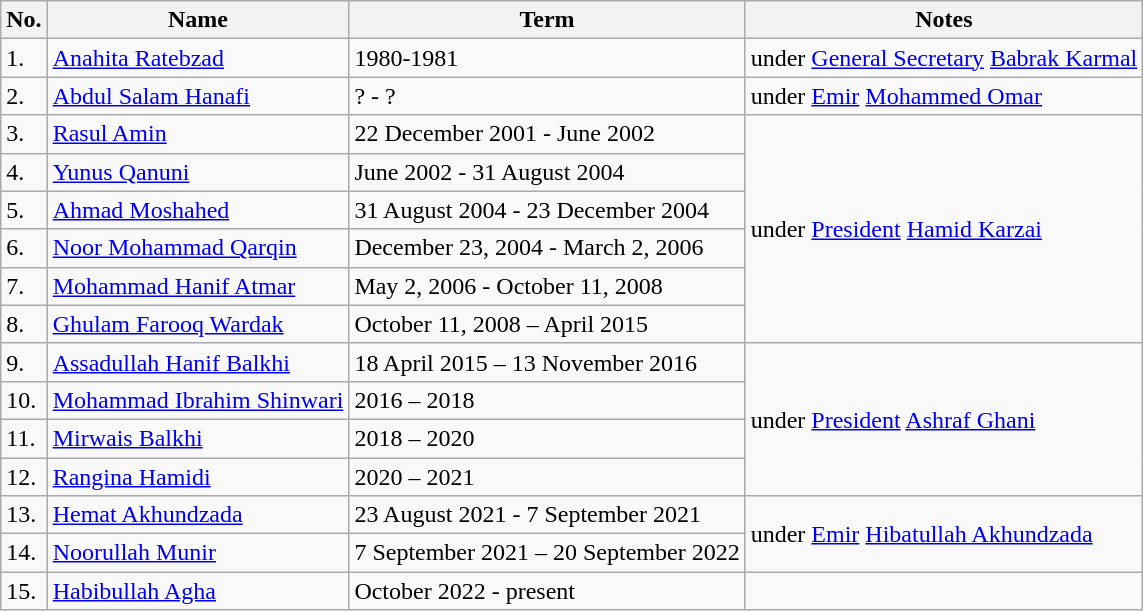<table class="wikitable">
<tr>
<th>No.</th>
<th>Name</th>
<th>Term</th>
<th>Notes</th>
</tr>
<tr>
<td>1.</td>
<td><a href='#'>Anahita Ratebzad</a></td>
<td>1980-1981</td>
<td rowspan="1">under <a href='#'>General Secretary</a> <a href='#'>Babrak Karmal</a></td>
</tr>
<tr>
<td>2.</td>
<td><a href='#'>Abdul Salam Hanafi</a></td>
<td>? - ?</td>
<td rowspan="1">under <a href='#'>Emir</a> <a href='#'>Mohammed Omar</a></td>
</tr>
<tr>
<td>3.</td>
<td><a href='#'>Rasul Amin</a></td>
<td>22 December 2001 - June 2002</td>
<td rowspan="6">under <a href='#'>President</a> <a href='#'>Hamid Karzai</a></td>
</tr>
<tr>
<td>4.</td>
<td><a href='#'>Yunus Qanuni</a></td>
<td>June 2002 - 31 August 2004</td>
</tr>
<tr>
<td>5.</td>
<td><a href='#'>Ahmad Moshahed</a></td>
<td>31 August 2004 - 23 December 2004</td>
</tr>
<tr>
<td>6.</td>
<td><a href='#'>Noor Mohammad Qarqin</a></td>
<td>December 23, 2004 - March 2, 2006</td>
</tr>
<tr>
<td>7.</td>
<td><a href='#'>Mohammad Hanif Atmar</a></td>
<td>May 2, 2006 - October 11, 2008</td>
</tr>
<tr>
<td>8.</td>
<td><a href='#'>Ghulam Farooq Wardak</a></td>
<td>October 11, 2008 – April 2015</td>
</tr>
<tr>
<td>9.</td>
<td><a href='#'>Assadullah Hanif Balkhi</a></td>
<td>18 April 2015 – 13 November 2016</td>
<td rowspan="4">under <a href='#'>President</a> <a href='#'>Ashraf Ghani</a></td>
</tr>
<tr>
<td>10.</td>
<td><a href='#'>Mohammad Ibrahim Shinwari</a></td>
<td>2016 – 2018</td>
</tr>
<tr>
<td>11.</td>
<td><a href='#'>Mirwais Balkhi</a></td>
<td>2018 – 2020</td>
</tr>
<tr>
<td>12.</td>
<td><a href='#'>Rangina Hamidi</a></td>
<td>2020 – 2021</td>
</tr>
<tr>
<td>13.</td>
<td><a href='#'>Hemat Akhundzada</a></td>
<td>23 August 2021 - 7 September 2021</td>
<td rowspan="2">under <a href='#'>Emir</a> <a href='#'>Hibatullah Akhundzada</a></td>
</tr>
<tr>
<td>14.</td>
<td><a href='#'>Noorullah Munir</a></td>
<td>7 September 2021 – 20 September 2022</td>
</tr>
<tr>
<td>15.</td>
<td><a href='#'>Habibullah Agha</a></td>
<td>October 2022 - present</td>
</tr>
</table>
